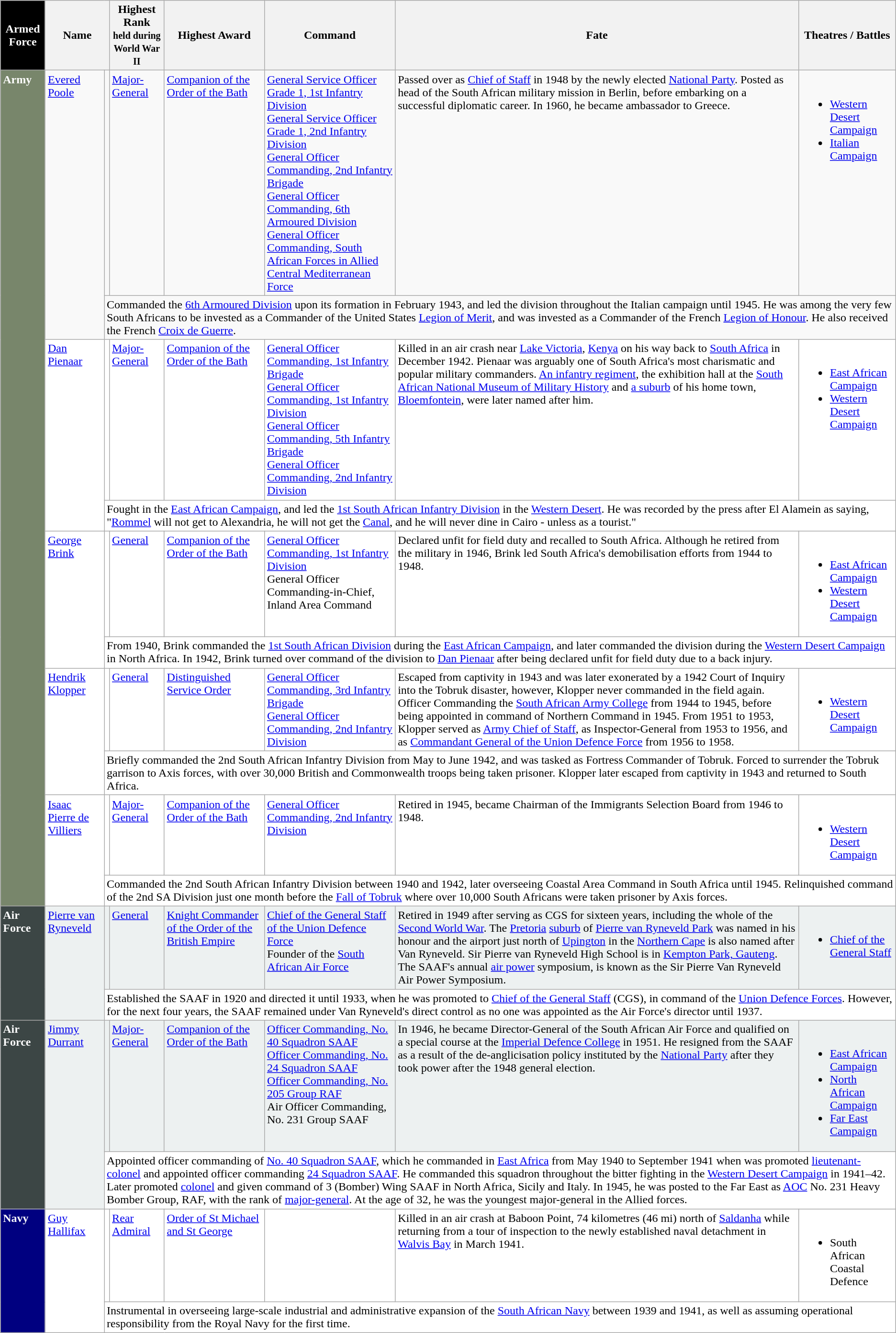<table class="wikitable">
<tr>
<th style="background:#000; color:white;">Armed Force</th>
<th colspan="2">Name</th>
<th>Highest Rank<br><small>held during World War II</small></th>
<th>Highest Award</th>
<th>Command</th>
<th>Fate</th>
<th>Theatres / Battles</th>
</tr>
<tr style="vertical-align: top;">
<td rowspan=10 style="background:#78866b; color:white;"><strong>Army</strong></td>
<td rowspan=2><a href='#'>Evered Poole</a></td>
<td></td>
<td><a href='#'>Major-General</a></td>
<td><a href='#'>Companion of the Order of the Bath</a></td>
<td><a href='#'>General Service Officer Grade 1, 1st Infantry Division</a><br><a href='#'>General Service Officer Grade 1, 2nd Infantry Division</a><br><a href='#'>General Officer Commanding, 2nd Infantry Brigade</a><br><a href='#'>General Officer Commanding, 6th Armoured Division</a><br><a href='#'>General Officer Commanding, South African Forces in Allied Central Mediterranean Force</a></td>
<td>Passed over as <a href='#'>Chief of Staff</a> in 1948 by the newly elected <a href='#'>National Party</a>. Posted as head of the South African military mission in Berlin, before embarking on a successful diplomatic career. In 1960, he became ambassador to Greece.</td>
<td><br><ul><li><a href='#'>Western Desert Campaign</a></li><li><a href='#'>Italian Campaign</a></li></ul></td>
</tr>
<tr>
<td colspan="6">Commanded the <a href='#'>6th Armoured Division</a> upon its formation in February 1943, and led the division throughout the Italian campaign until 1945. He was among the very few South Africans to be invested as a Commander of the United States <a href='#'>Legion of Merit</a>, and was invested as a Commander of the French <a href='#'>Legion of Honour</a>. He also received the French <a href='#'>Croix de Guerre</a>.</td>
</tr>
<tr style="background:#fff;vertical-align: top;">
<td rowspan="2"><a href='#'>Dan Pienaar</a></td>
<td></td>
<td><a href='#'>Major-General</a></td>
<td><a href='#'>Companion of the Order of the Bath</a></td>
<td><a href='#'>General Officer Commanding, 1st Infantry Brigade</a><br><a href='#'>General Officer Commanding, 1st Infantry Division</a><br><a href='#'>General Officer Commanding, 5th Infantry Brigade</a><br><a href='#'>General Officer Commanding, 2nd Infantry Division</a></td>
<td>Killed in an air crash near <a href='#'>Lake Victoria</a>, <a href='#'>Kenya</a> on his way back to <a href='#'>South Africa</a> in December 1942. Pienaar was arguably one of South Africa's most charismatic and popular military commanders. <a href='#'>An infantry regiment</a>, the exhibition hall at the <a href='#'>South African National Museum of Military History</a> and <a href='#'>a suburb</a> of his home town, <a href='#'>Bloemfontein</a>, were later named after him.</td>
<td><br><ul><li><a href='#'>East African Campaign</a></li><li><a href='#'>Western Desert Campaign</a></li></ul></td>
</tr>
<tr style="background:#fff;">
<td colspan="6">Fought in the <a href='#'>East African Campaign</a>, and led the <a href='#'>1st South African Infantry Division</a> in the <a href='#'>Western Desert</a>. He was recorded by the press after El Alamein as saying, "<a href='#'>Rommel</a> will not get to Alexandria, he will not get the <a href='#'>Canal</a>, and he will never dine in Cairo - unless as a tourist."</td>
</tr>
<tr style="background:#fff;vertical-align: top;">
<td rowspan="2"><a href='#'>George Brink</a></td>
<td></td>
<td><a href='#'>General</a></td>
<td><a href='#'>Companion of the Order of the Bath</a></td>
<td><a href='#'>General Officer Commanding, 1st Infantry Division</a><br>General Officer Commanding-in-Chief, Inland Area Command</td>
<td>Declared unfit for field duty and recalled to South Africa. Although he retired from the military in 1946, Brink led South Africa's demobilisation efforts from 1944 to 1948.</td>
<td><br><ul><li><a href='#'>East African Campaign</a></li><li><a href='#'>Western Desert Campaign</a></li></ul></td>
</tr>
<tr style="background:#fff;">
<td colspan="6">From 1940, Brink commanded the <a href='#'>1st South African Division</a> during the <a href='#'>East African Campaign</a>, and later commanded the division during the <a href='#'>Western Desert Campaign</a> in North Africa. In 1942, Brink turned over command of the division to <a href='#'>Dan Pienaar</a> after being declared unfit for field duty due to a back injury.</td>
</tr>
<tr style="background:#fff;vertical-align: top;">
<td rowspan="2"><a href='#'>Hendrik Klopper</a></td>
<td></td>
<td><a href='#'>General</a></td>
<td><a href='#'>Distinguished Service Order</a></td>
<td><a href='#'>General Officer Commanding, 3rd Infantry Brigade</a><br><a href='#'>General Officer Commanding, 2nd Infantry Division</a></td>
<td>Escaped from captivity in 1943 and was later exonerated by a 1942 Court of Inquiry into the Tobruk disaster, however, Klopper never commanded in the field again.<br>Officer Commanding the <a href='#'>South African Army College</a> from 1944 to 1945, before being appointed in command of Northern Command in 1945. From 1951 to 1953, Klopper served as <a href='#'>Army Chief of Staff</a>, as Inspector-General from 1953 to 1956, and as <a href='#'>Commandant General of the Union Defence Force</a> from 1956 to 1958.</td>
<td><br><ul><li><a href='#'>Western Desert Campaign</a></li></ul></td>
</tr>
<tr style="background:#fff;">
<td colspan="6">Briefly commanded the 2nd South African Infantry Division from May to June 1942, and was tasked as Fortress Commander of Tobruk. Forced to surrender the Tobruk garrison to Axis forces, with over 30,000 British and Commonwealth troops being taken prisoner. Klopper later escaped from captivity in 1943 and returned to South Africa.</td>
</tr>
<tr style="background:#fff;vertical-align: top;">
<td rowspan="2"><a href='#'>Isaac Pierre de Villiers</a></td>
<td></td>
<td><a href='#'>Major-General</a></td>
<td><a href='#'>Companion of the Order of the Bath</a></td>
<td><a href='#'>General Officer Commanding, 2nd Infantry Division</a></td>
<td>Retired in 1945, became Chairman of the Immigrants Selection Board from 1946 to 1948.</td>
<td><br><ul><li><a href='#'>Western Desert Campaign</a></li></ul></td>
</tr>
<tr style="background:#fff;">
<td colspan="6">Commanded the 2nd South African Infantry Division between 1940 and 1942, later overseeing Coastal Area Command in South Africa until 1945. Relinquished command of the 2nd SA Division just one month before the <a href='#'>Fall of Tobruk</a> where over 10,000 South Africans were taken prisoner by Axis forces.</td>
</tr>
<tr style="background:#edf1f1;vertical-align: top;">
<td style="background:#3c4645; color:white;" rowspan="2"><strong>Air Force</strong></td>
<td rowspan="2"><a href='#'>Pierre van Ryneveld</a></td>
<td></td>
<td><a href='#'>General</a></td>
<td><a href='#'>Knight Commander of the Order of the British Empire</a></td>
<td><a href='#'>Chief of the General Staff of the Union Defence Force</a><br>Founder of the <a href='#'>South African Air Force</a></td>
<td>Retired in 1949 after serving as CGS for sixteen years, including the whole of the <a href='#'>Second World War</a>. The <a href='#'>Pretoria</a> <a href='#'>suburb</a> of <a href='#'>Pierre van Ryneveld Park</a> was named in his honour and the airport just north of <a href='#'>Upington</a> in the <a href='#'>Northern Cape</a> is also named after Van Ryneveld. Sir Pierre van Ryneveld High School is in <a href='#'>Kempton Park, Gauteng</a>. The SAAF's annual <a href='#'>air power</a> symposium, is known as the Sir Pierre Van Ryneveld Air Power Symposium.</td>
<td><br><ul><li><a href='#'>Chief of the General Staff</a></li></ul></td>
</tr>
<tr style="background:#fff;">
<td colspan="6">Established the SAAF in 1920 and directed it until 1933, when he was promoted to <a href='#'>Chief of the General Staff</a> (CGS), in command of the <a href='#'>Union Defence Forces</a>. However, for the next four years, the SAAF remained under Van Ryneveld's direct control as no one was appointed as the Air Force's director until 1937.</td>
</tr>
<tr style="background:#edf1f1;vertical-align: top;">
<td style="background:#3c4645; color:white;" rowspan="2"><strong>Air Force</strong></td>
<td rowspan="2"><a href='#'>Jimmy Durrant</a></td>
<td></td>
<td><a href='#'>Major-General</a></td>
<td><a href='#'>Companion of the Order of the Bath</a></td>
<td><a href='#'>Officer Commanding, No. 40 Squadron SAAF</a><br><a href='#'>Officer Commanding, No. 24 Squadron SAAF</a><br><a href='#'>Officer Commanding, No. 205 Group RAF</a><br>Air Officer Commanding, No. 231 Group SAAF</td>
<td>In 1946, he became Director-General of the South African Air Force and qualified on a special course at the <a href='#'>Imperial Defence College</a> in 1951. He resigned from the SAAF as a result of the de-anglicisation policy instituted by the <a href='#'>National Party</a> after they took power after the 1948 general election.</td>
<td><br><ul><li><a href='#'>East African Campaign</a></li><li><a href='#'>North African Campaign</a></li><li><a href='#'>Far East Campaign</a></li></ul></td>
</tr>
<tr style="background:#fff;">
<td colspan="6">Appointed officer commanding of <a href='#'>No. 40 Squadron SAAF</a>, which he commanded in <a href='#'>East Africa</a> from May 1940 to September 1941 when was promoted <a href='#'>lieutenant-colonel</a> and appointed officer commanding <a href='#'>24 Squadron SAAF</a>. He commanded this squadron throughout the bitter fighting in the <a href='#'>Western Desert Campaign</a> in 1941–42. Later promoted <a href='#'>colonel</a> and given command of 3 (Bomber) Wing SAAF in North Africa, Sicily and Italy. In 1945, he was posted to the Far East as <a href='#'>AOC</a> No. 231 Heavy Bomber Group, RAF, with the rank of <a href='#'>major-general</a>. At the age of 32, he was the youngest major-general in the Allied forces.</td>
</tr>
<tr style="background:white;vertical-align: top;">
<td style="background:navy; color:white;" rowspan="2"><strong>Navy</strong></td>
<td rowspan="2"><a href='#'>Guy Hallifax</a></td>
<td></td>
<td><a href='#'>Rear Admiral</a></td>
<td><a href='#'>Order of St Michael and St George</a></td>
<td></td>
<td>Killed in an air crash at Baboon Point, 74 kilometres (46 mi) north of <a href='#'>Saldanha</a> while returning from a tour of inspection to the newly established naval detachment in <a href='#'>Walvis Bay</a> in March 1941.</td>
<td><br><ul><li>South African Coastal Defence</li></ul></td>
</tr>
<tr style="background:#fff;">
<td colspan="6">Instrumental in overseeing large-scale industrial and administrative expansion of the <a href='#'>South African Navy</a> between 1939 and 1941, as well as assuming operational responsibility from the Royal Navy for the first time.</td>
</tr>
</table>
